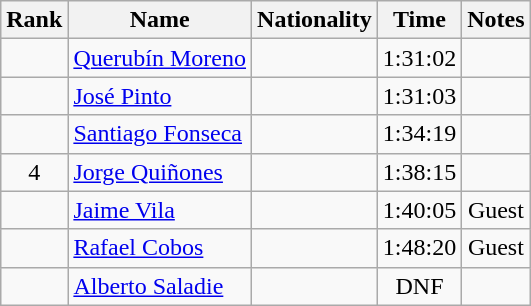<table class="wikitable sortable" style="text-align:center">
<tr>
<th>Rank</th>
<th>Name</th>
<th>Nationality</th>
<th>Time</th>
<th>Notes</th>
</tr>
<tr>
<td align=center></td>
<td align=left><a href='#'>Querubín Moreno</a></td>
<td align=left></td>
<td>1:31:02</td>
<td></td>
</tr>
<tr>
<td align=center></td>
<td align=left><a href='#'>José Pinto</a></td>
<td align=left></td>
<td>1:31:03</td>
<td></td>
</tr>
<tr>
<td align=center></td>
<td align=left><a href='#'>Santiago Fonseca</a></td>
<td align=left></td>
<td>1:34:19</td>
<td></td>
</tr>
<tr>
<td align=center>4</td>
<td align=left><a href='#'>Jorge Quiñones</a></td>
<td align=left></td>
<td>1:38:15</td>
<td></td>
</tr>
<tr>
<td align=center></td>
<td align=left><a href='#'>Jaime Vila</a></td>
<td align=left></td>
<td>1:40:05</td>
<td>Guest</td>
</tr>
<tr>
<td align=center></td>
<td align=left><a href='#'>Rafael Cobos</a></td>
<td align=left></td>
<td>1:48:20</td>
<td>Guest</td>
</tr>
<tr>
<td align=center></td>
<td align=left><a href='#'>Alberto Saladie</a></td>
<td align=left></td>
<td>DNF</td>
<td></td>
</tr>
</table>
